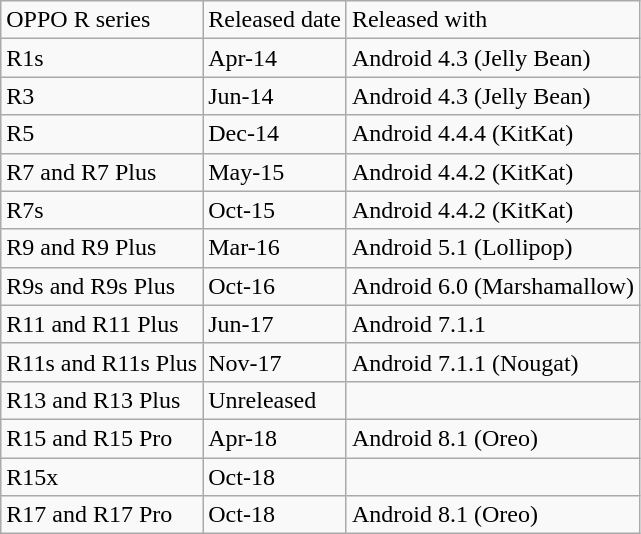<table class="wikitable">
<tr>
<td>OPPO R series</td>
<td>Released date</td>
<td>Released with</td>
</tr>
<tr>
<td>R1s</td>
<td>Apr-14</td>
<td>Android 4.3 (Jelly Bean)</td>
</tr>
<tr>
<td>R3</td>
<td>Jun-14</td>
<td>Android 4.3 (Jelly Bean)</td>
</tr>
<tr>
<td>R5</td>
<td>Dec-14</td>
<td>Android 4.4.4 (KitKat)</td>
</tr>
<tr>
<td>R7 and R7 Plus</td>
<td>May-15</td>
<td>Android 4.4.2 (KitKat)</td>
</tr>
<tr>
<td>R7s</td>
<td>Oct-15</td>
<td>Android 4.4.2 (KitKat)</td>
</tr>
<tr>
<td>R9 and R9 Plus</td>
<td>Mar-16</td>
<td>Android 5.1 (Lollipop)</td>
</tr>
<tr>
<td>R9s and R9s Plus</td>
<td>Oct-16</td>
<td>Android 6.0 (Marshamallow)</td>
</tr>
<tr>
<td>R11 and R11 Plus</td>
<td>Jun-17</td>
<td>Android 7.1.1</td>
</tr>
<tr>
<td>R11s and R11s Plus</td>
<td>Nov-17</td>
<td>Android 7.1.1 (Nougat)</td>
</tr>
<tr>
<td>R13 and R13 Plus</td>
<td>Unreleased</td>
<td></td>
</tr>
<tr>
<td>R15 and R15 Pro</td>
<td>Apr-18</td>
<td>Android 8.1 (Oreo)</td>
</tr>
<tr>
<td>R15x</td>
<td>Oct-18</td>
<td></td>
</tr>
<tr>
<td>R17 and R17 Pro</td>
<td>Oct-18</td>
<td>Android 8.1 (Oreo)</td>
</tr>
</table>
